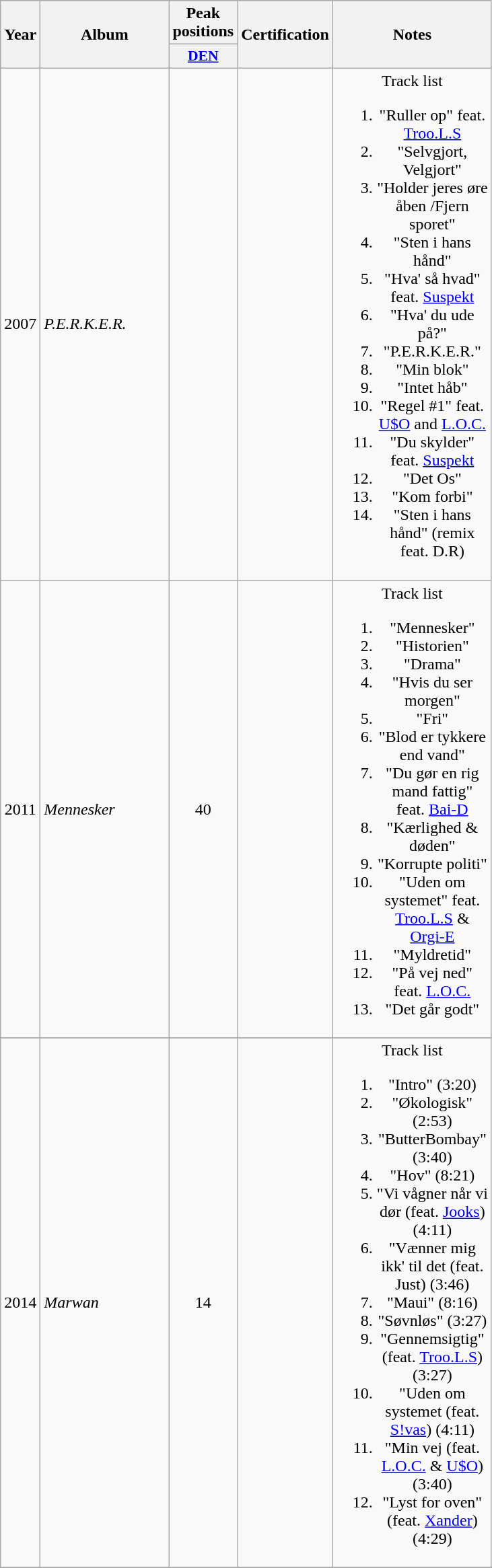<table class="wikitable">
<tr>
<th align="center" rowspan="2" width="10">Year</th>
<th align="center" rowspan="2" width="120">Album</th>
<th align="center" colspan="1" width="20">Peak positions</th>
<th align="center" rowspan="2" width="70">Certification</th>
<th align="center" rowspan="2" width="150">Notes</th>
</tr>
<tr>
<th scope="col" style="width:3em;font-size:90%;"><a href='#'>DEN</a><br></th>
</tr>
<tr>
<td style="text-align:center;">2007</td>
<td><em>P.E.R.K.E.R.</em></td>
<td style="text-align:center;"></td>
<td style="text-align:center;"></td>
<td style="text-align:center;">Track list<br><ol><li>"Ruller op" feat. <a href='#'>Troo.L.S</a></li><li>"Selvgjort, Velgjort"</li><li>"Holder jeres øre åben /Fjern sporet"</li><li>"Sten i hans hånd"</li><li>"Hva' så hvad" feat. <a href='#'>Suspekt</a></li><li>"Hva' du ude på?"</li><li>"P.E.R.K.E.R."</li><li>"Min blok"</li><li>"Intet håb"</li><li>"Regel #1" feat. <a href='#'>U$O</a> and <a href='#'>L.O.C.</a></li><li>"Du skylder" feat. <a href='#'>Suspekt</a></li><li>"Det Os"</li><li>"Kom forbi"</li><li>"Sten i hans hånd" (remix feat. D.R)</li></ol></td>
</tr>
<tr>
<td style="text-align:center;">2011</td>
<td><em>Mennesker</em></td>
<td style="text-align:center;">40</td>
<td style="text-align:center;"></td>
<td style="text-align:center;">Track list<br><ol><li>"Mennesker"</li><li>"Historien"</li><li>"Drama"</li><li>"Hvis du ser morgen"</li><li>"Fri"</li><li>"Blod er tykkere end vand"</li><li>"Du gør en rig mand fattig" feat. <a href='#'>Bai-D</a></li><li>"Kærlighed & døden"</li><li>"Korrupte politi"</li><li>"Uden om systemet" feat. <a href='#'>Troo.L.S</a> & <a href='#'>Orgi-E</a></li><li>"Myldretid"</li><li>"På vej ned" feat. <a href='#'>L.O.C.</a></li><li>"Det går godt"</li></ol></td>
</tr>
<tr>
</tr>
<tr>
<td style="text-align:center;">2014</td>
<td><em>Marwan</em></td>
<td style="text-align:center;">14</td>
<td style="text-align:center;"></td>
<td style="text-align:center;">Track list<br><ol><li>"Intro" (3:20)</li><li>"Økologisk" (2:53)</li><li>"ButterBombay" (3:40)</li><li>"Hov" (8:21)</li><li>"Vi vågner når vi dør (feat. <a href='#'>Jooks</a>) (4:11)</li><li>"Vænner mig ikk' til det (feat. Just) (3:46)</li><li>"Maui" (8:16)</li><li>"Søvnløs" (3:27)</li><li>"Gennemsigtig" (feat. <a href='#'>Troo.L.S</a>) (3:27)</li><li>"Uden om systemet (feat. <a href='#'>S!vas</a>) (4:11)</li><li>"Min vej (feat. <a href='#'>L.O.C.</a> & <a href='#'>U$O</a>) (3:40)</li><li>"Lyst for oven" (feat. <a href='#'>Xander</a>) (4:29)</li></ol></td>
</tr>
<tr>
</tr>
</table>
